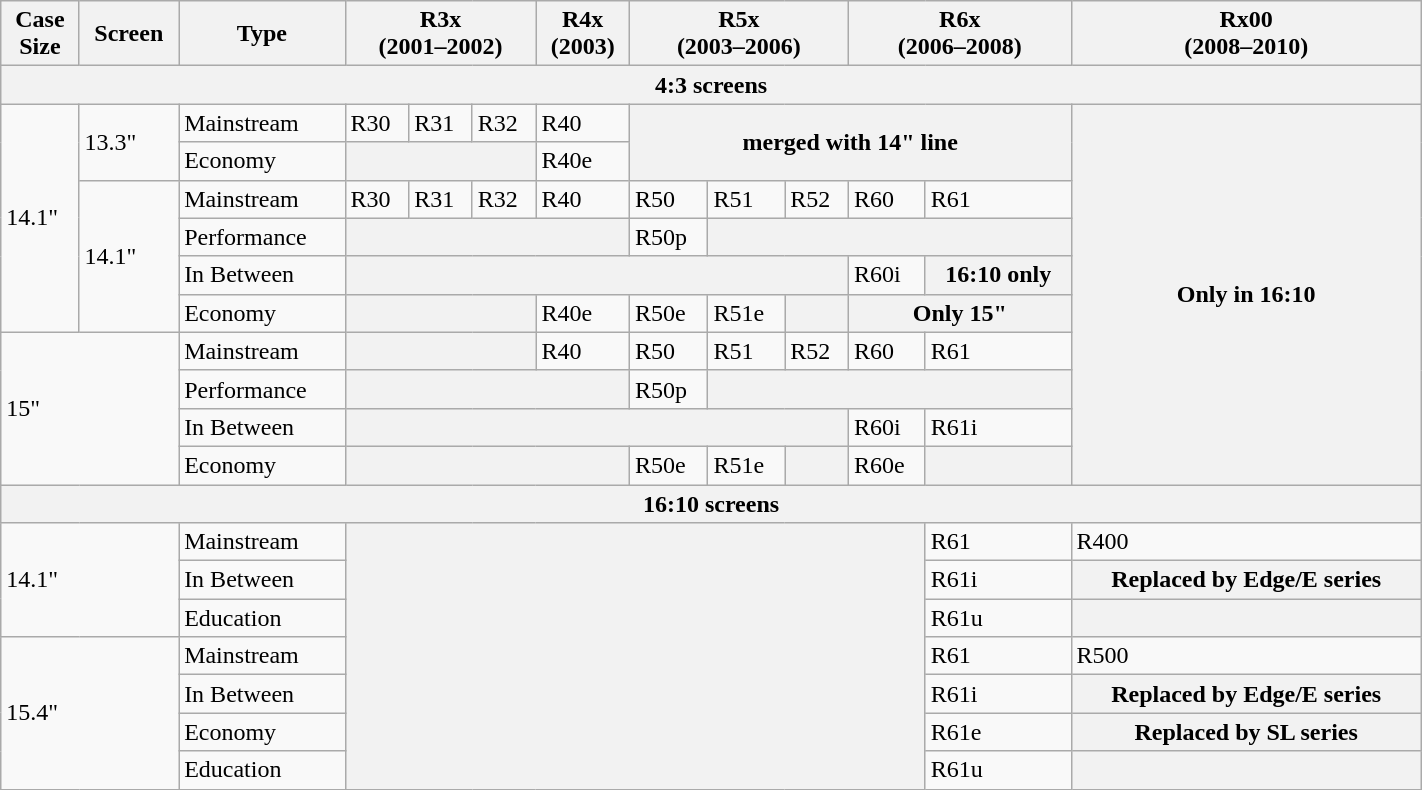<table class="wikitable mw-collapsible mw-collapsed" style="min-width: 75%;">
<tr>
<th>Case<br>Size</th>
<th>Screen</th>
<th>Type</th>
<th colspan="3">R3x <br>(2001–2002)</th>
<th>R4x <br>(2003)</th>
<th colspan="3">R5x <br>(2003–2006)</th>
<th colspan="2">R6x <br>(2006–2008)</th>
<th>Rx00 <br>(2008–2010)</th>
</tr>
<tr>
<th colspan="13">4:3 screens</th>
</tr>
<tr>
<td rowspan="6">14.1"</td>
<td rowspan="2">13.3"</td>
<td>Mainstream</td>
<td>R30</td>
<td>R31</td>
<td>R32</td>
<td>R40</td>
<th colspan="5" rowspan="2">merged with 14" line</th>
<th rowspan="10">Only in 16:10</th>
</tr>
<tr>
<td>Economy</td>
<th colspan="3"></th>
<td>R40e</td>
</tr>
<tr>
<td rowspan="4">14.1"</td>
<td>Mainstream</td>
<td>R30</td>
<td>R31</td>
<td>R32</td>
<td>R40</td>
<td>R50</td>
<td>R51</td>
<td>R52</td>
<td>R60</td>
<td>R61</td>
</tr>
<tr>
<td>Performance</td>
<th colspan="4"></th>
<td>R50p</td>
<th colspan="4"></th>
</tr>
<tr>
<td>In Between</td>
<th colspan="7"></th>
<td>R60i</td>
<th>16:10 only</th>
</tr>
<tr>
<td>Economy</td>
<th colspan="3"></th>
<td>R40e</td>
<td>R50e</td>
<td>R51e</td>
<th colspan="1"></th>
<th colspan="2">Only 15"</th>
</tr>
<tr>
<td colspan="2" rowspan="4">15"</td>
<td>Mainstream</td>
<th colspan="3"></th>
<td>R40</td>
<td>R50</td>
<td>R51</td>
<td>R52</td>
<td>R60</td>
<td>R61</td>
</tr>
<tr>
<td>Performance</td>
<th colspan="4"></th>
<td>R50p</td>
<th colspan="4"></th>
</tr>
<tr>
<td>In Between</td>
<th colspan="7"></th>
<td>R60i</td>
<td>R61i</td>
</tr>
<tr>
<td>Economy</td>
<th colspan="4"></th>
<td>R50e</td>
<td>R51e</td>
<th colspan="1"></th>
<td>R60e</td>
<th colspan="1"></th>
</tr>
<tr>
<th colspan="13">16:10 screens</th>
</tr>
<tr>
<td colspan="2" rowspan="3">14.1"</td>
<td>Mainstream</td>
<th colspan="8" rowspan="7"></th>
<td>R61</td>
<td>R400</td>
</tr>
<tr>
<td>In Between</td>
<td>R61i</td>
<th>Replaced by Edge/E series</th>
</tr>
<tr>
<td>Education</td>
<td>R61u</td>
<th></th>
</tr>
<tr>
<td colspan="2" rowspan="4">15.4"</td>
<td>Mainstream</td>
<td>R61</td>
<td>R500</td>
</tr>
<tr>
<td>In Between</td>
<td>R61i</td>
<th>Replaced by Edge/E series</th>
</tr>
<tr>
<td>Economy</td>
<td>R61e</td>
<th>Replaced by SL series</th>
</tr>
<tr>
<td>Education</td>
<td>R61u</td>
<th></th>
</tr>
</table>
